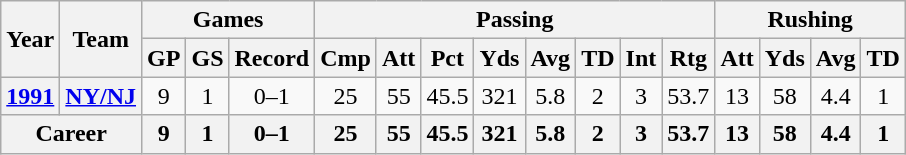<table class="wikitable" style="text-align:center;">
<tr>
<th rowspan="2">Year</th>
<th rowspan="2">Team</th>
<th colspan="3">Games</th>
<th colspan="8">Passing</th>
<th colspan="4">Rushing</th>
</tr>
<tr>
<th>GP</th>
<th>GS</th>
<th>Record</th>
<th>Cmp</th>
<th>Att</th>
<th>Pct</th>
<th>Yds</th>
<th>Avg</th>
<th>TD</th>
<th>Int</th>
<th>Rtg</th>
<th>Att</th>
<th>Yds</th>
<th>Avg</th>
<th>TD</th>
</tr>
<tr>
<th><a href='#'>1991</a></th>
<th><a href='#'>NY/NJ</a></th>
<td>9</td>
<td>1</td>
<td>0–1</td>
<td>25</td>
<td>55</td>
<td>45.5</td>
<td>321</td>
<td>5.8</td>
<td>2</td>
<td>3</td>
<td>53.7</td>
<td>13</td>
<td>58</td>
<td>4.4</td>
<td>1</td>
</tr>
<tr>
<th colspan="2">Career</th>
<th>9</th>
<th>1</th>
<th>0–1</th>
<th>25</th>
<th>55</th>
<th>45.5</th>
<th>321</th>
<th>5.8</th>
<th>2</th>
<th>3</th>
<th>53.7</th>
<th>13</th>
<th>58</th>
<th>4.4</th>
<th>1</th>
</tr>
</table>
